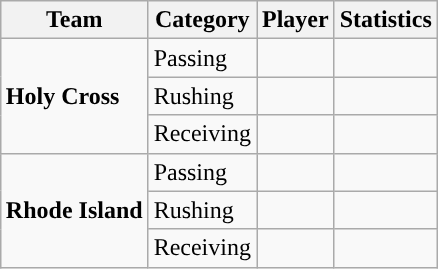<table class="wikitable" style="float: right;">
<tr>
<th>Team</th>
<th>Category</th>
<th>Player</th>
<th>Statistics</th>
</tr>
<tr>
<td rowspan=3><strong>Holy Cross</strong></td>
<td>Passing</td>
<td></td>
<td></td>
</tr>
<tr>
<td>Rushing</td>
<td></td>
<td></td>
</tr>
<tr>
<td>Receiving</td>
<td></td>
<td></td>
</tr>
<tr>
<td rowspan=3><strong>Rhode Island</strong></td>
<td>Passing</td>
<td></td>
<td></td>
</tr>
<tr>
<td>Rushing</td>
<td></td>
<td></td>
</tr>
<tr>
<td>Receiving</td>
<td></td>
<td></td>
</tr>
</table>
